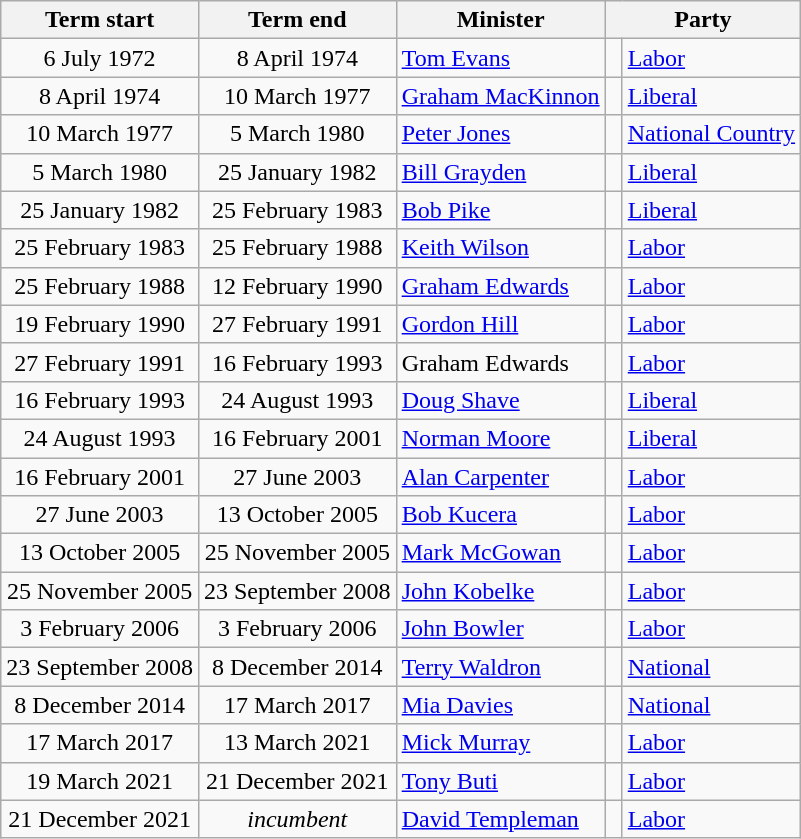<table class="wikitable">
<tr>
<th>Term start</th>
<th>Term end</th>
<th>Minister</th>
<th colspan="2">Party</th>
</tr>
<tr>
<td align=center>6 July 1972</td>
<td align=center>8 April 1974</td>
<td><a href='#'>Tom Evans</a></td>
<td> </td>
<td><a href='#'>Labor</a></td>
</tr>
<tr>
<td align=center>8 April 1974</td>
<td align=center>10 March 1977</td>
<td><a href='#'>Graham MacKinnon</a></td>
<td> </td>
<td><a href='#'>Liberal</a></td>
</tr>
<tr>
<td align=center>10 March 1977</td>
<td align=center>5 March 1980</td>
<td><a href='#'>Peter Jones</a></td>
<td> </td>
<td><a href='#'>National Country</a></td>
</tr>
<tr>
<td align=center>5 March 1980</td>
<td align=center>25 January 1982</td>
<td><a href='#'>Bill Grayden</a></td>
<td> </td>
<td><a href='#'>Liberal</a></td>
</tr>
<tr>
<td align=center>25 January 1982</td>
<td align=center>25 February 1983</td>
<td><a href='#'>Bob Pike</a></td>
<td> </td>
<td><a href='#'>Liberal</a></td>
</tr>
<tr>
<td align=center>25 February 1983</td>
<td align=center>25 February 1988</td>
<td><a href='#'>Keith Wilson</a></td>
<td> </td>
<td><a href='#'>Labor</a></td>
</tr>
<tr>
<td align=center>25 February 1988</td>
<td align=center>12 February 1990</td>
<td><a href='#'>Graham Edwards</a></td>
<td> </td>
<td><a href='#'>Labor</a></td>
</tr>
<tr>
<td align=center>19 February 1990</td>
<td align=center>27 February 1991</td>
<td><a href='#'>Gordon Hill</a></td>
<td> </td>
<td><a href='#'>Labor</a></td>
</tr>
<tr>
<td align=center>27 February 1991</td>
<td align=center>16 February 1993</td>
<td>Graham Edwards </td>
<td> </td>
<td><a href='#'>Labor</a></td>
</tr>
<tr>
<td align=center>16 February 1993</td>
<td align=center>24 August 1993</td>
<td><a href='#'>Doug Shave</a></td>
<td> </td>
<td><a href='#'>Liberal</a></td>
</tr>
<tr>
<td align=center>24 August 1993</td>
<td align=center>16 February 2001</td>
<td><a href='#'>Norman Moore</a></td>
<td> </td>
<td><a href='#'>Liberal</a></td>
</tr>
<tr>
<td align=center>16 February 2001</td>
<td align=center>27 June 2003</td>
<td><a href='#'>Alan Carpenter</a></td>
<td> </td>
<td><a href='#'>Labor</a></td>
</tr>
<tr>
<td align=center>27 June 2003</td>
<td align=center>13 October 2005</td>
<td><a href='#'>Bob Kucera</a></td>
<td> </td>
<td><a href='#'>Labor</a></td>
</tr>
<tr>
<td align=center>13 October 2005</td>
<td align=center>25 November 2005</td>
<td><a href='#'>Mark McGowan</a></td>
<td> </td>
<td><a href='#'>Labor</a></td>
</tr>
<tr>
<td align=center>25 November 2005</td>
<td align=center>23 September 2008</td>
<td><a href='#'>John Kobelke</a></td>
<td> </td>
<td><a href='#'>Labor</a></td>
</tr>
<tr>
<td align=center>3 February 2006</td>
<td align=center>3 February 2006</td>
<td><a href='#'>John Bowler</a></td>
<td> </td>
<td><a href='#'>Labor</a></td>
</tr>
<tr>
<td align=center>23 September 2008</td>
<td align=center>8 December 2014</td>
<td><a href='#'>Terry Waldron</a></td>
<td> </td>
<td><a href='#'>National</a></td>
</tr>
<tr>
<td align=center>8 December 2014</td>
<td align=center>17 March 2017</td>
<td><a href='#'>Mia Davies</a></td>
<td> </td>
<td><a href='#'>National</a></td>
</tr>
<tr>
<td align=center>17 March 2017</td>
<td align=center>13 March 2021</td>
<td><a href='#'>Mick Murray</a></td>
<td> </td>
<td><a href='#'>Labor</a></td>
</tr>
<tr>
<td align=center>19 March 2021</td>
<td align=center>21 December 2021</td>
<td><a href='#'>Tony Buti</a></td>
<td> </td>
<td><a href='#'>Labor</a></td>
</tr>
<tr>
<td align=center>21 December 2021</td>
<td align=center><em>incumbent</em></td>
<td><a href='#'>David Templeman</a></td>
<td> </td>
<td><a href='#'>Labor</a></td>
</tr>
</table>
